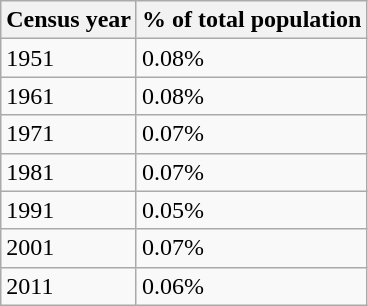<table class="wikitable">
<tr>
<th>Census year</th>
<th>% of total population</th>
</tr>
<tr>
<td>1951</td>
<td>0.08%</td>
</tr>
<tr>
<td>1961</td>
<td>0.08%</td>
</tr>
<tr>
<td>1971</td>
<td>0.07%</td>
</tr>
<tr>
<td>1981</td>
<td>0.07%</td>
</tr>
<tr>
<td>1991</td>
<td>0.05%</td>
</tr>
<tr>
<td>2001</td>
<td>0.07%</td>
</tr>
<tr>
<td>2011</td>
<td>0.06%</td>
</tr>
</table>
